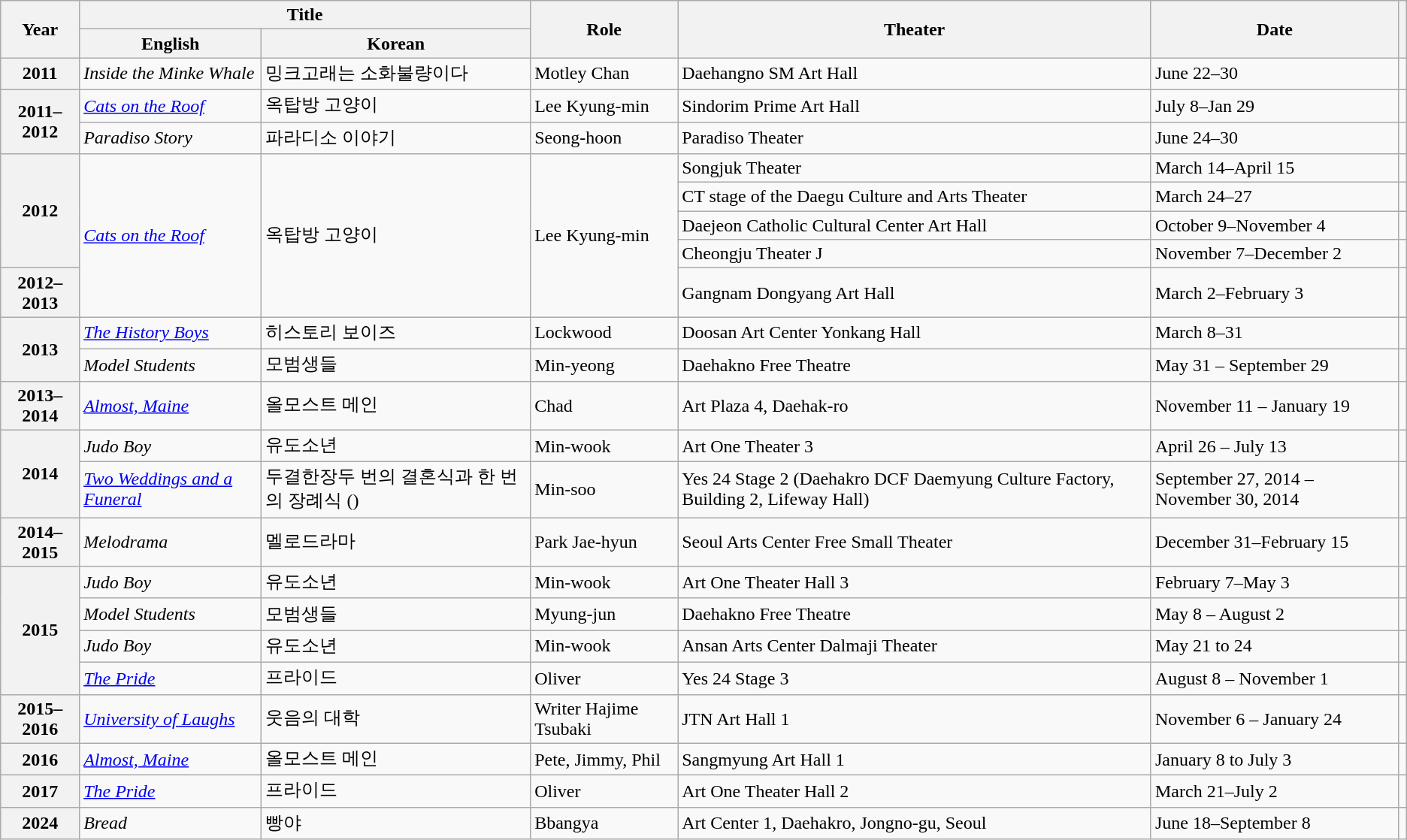<table class="wikitable plainrowheaders sortable">
<tr>
<th rowspan="2">Year</th>
<th colspan="2">Title</th>
<th rowspan="2">Role</th>
<th rowspan="2">Theater</th>
<th rowspan="2">Date</th>
<th rowspan="2" class="unsortable"></th>
</tr>
<tr>
<th>English</th>
<th>Korean</th>
</tr>
<tr>
<th scope="row">2011</th>
<td><em>Inside the Minke Whale</em></td>
<td>밍크고래는 소화불량이다</td>
<td>Motley Chan</td>
<td>Daehangno SM Art Hall</td>
<td>June 22–30</td>
<td style="text-align:center"></td>
</tr>
<tr>
<th rowspan="2" scope="row">2011–2012</th>
<td><em><a href='#'>Cats on the Roof</a></em></td>
<td>옥탑방 고양이</td>
<td>Lee Kyung-min</td>
<td>Sindorim Prime Art Hall</td>
<td>July 8–Jan 29</td>
<td style="text-align:center"></td>
</tr>
<tr>
<td><em>Paradiso Story</em></td>
<td>파라디소 이야기</td>
<td>Seong-hoon</td>
<td>Paradiso Theater</td>
<td>June 24–30</td>
<td style="text-align:center"></td>
</tr>
<tr>
<th rowspan="4" scope="row">2012</th>
<td rowspan="5"><em><a href='#'>Cats on the Roof</a></em></td>
<td rowspan="5">옥탑방 고양이</td>
<td rowspan="5">Lee Kyung-min</td>
<td>Songjuk Theater</td>
<td>March 14–April 15</td>
<td style="text-align:center"></td>
</tr>
<tr>
<td>CT stage of the Daegu Culture and Arts Theater</td>
<td>March 24–27</td>
<td style="text-align:center"></td>
</tr>
<tr>
<td>Daejeon Catholic Cultural Center Art Hall</td>
<td>October 9–November 4</td>
<td style="text-align:center"></td>
</tr>
<tr>
<td>Cheongju Theater J</td>
<td>November 7–December 2</td>
<td style="text-align:center"></td>
</tr>
<tr>
<th scope="row">2012–2013</th>
<td>Gangnam Dongyang Art Hall</td>
<td>March 2–February 3</td>
<td style="text-align:center"></td>
</tr>
<tr>
<th rowspan="2" scope="row">2013</th>
<td><em><a href='#'>The History Boys</a></em></td>
<td>히스토리 보이즈</td>
<td>Lockwood</td>
<td>Doosan Art Center Yonkang Hall</td>
<td>March 8–31</td>
<td style="text-align:center"></td>
</tr>
<tr>
<td><em>Model Students</em></td>
<td>모범생들</td>
<td>Min-yeong</td>
<td>Daehakno Free Theatre</td>
<td>May 31 – September 29</td>
<td style="text-align:center"></td>
</tr>
<tr>
<th scope="row">2013–2014</th>
<td><em><a href='#'>Almost, Maine</a></em></td>
<td>올모스트 메인</td>
<td>Chad</td>
<td>Art Plaza 4, Daehak-ro</td>
<td>November 11 – January 19</td>
<td style="text-align:center"></td>
</tr>
<tr>
<th rowspan="2" scope="row">2014</th>
<td><em>Judo Boy</em></td>
<td>유도소년</td>
<td>Min-wook</td>
<td>Art One Theater 3</td>
<td>April 26 – July 13</td>
<td style="text-align:center"></td>
</tr>
<tr>
<td><em><a href='#'>Two Weddings and a Funeral</a></em></td>
<td>두결한장두 번의 결혼식과 한 번의 장례식 ()</td>
<td>Min-soo</td>
<td>Yes 24 Stage 2 (Daehakro DCF Daemyung Culture Factory, Building 2, Lifeway Hall)</td>
<td>September 27, 2014 – November 30, 2014</td>
<td style="text-align:center"></td>
</tr>
<tr>
<th scope="row">2014–2015</th>
<td><em>Melodrama</em></td>
<td>멜로드라마</td>
<td>Park Jae-hyun</td>
<td>Seoul Arts Center Free Small Theater</td>
<td>December 31–February 15</td>
<td style="text-align:center"></td>
</tr>
<tr>
<th rowspan="4" scope="row">2015</th>
<td><em>Judo Boy</em></td>
<td>유도소년</td>
<td>Min-wook</td>
<td>Art One Theater Hall 3</td>
<td>February 7–May 3</td>
<td style="text-align:center"></td>
</tr>
<tr>
<td><em>Model Students</em></td>
<td>모범생들</td>
<td>Myung-jun</td>
<td>Daehakno Free Theatre</td>
<td>May 8 – August 2</td>
<td style="text-align:center"></td>
</tr>
<tr>
<td><em>Judo Boy</em></td>
<td>유도소년</td>
<td>Min-wook</td>
<td>Ansan Arts Center Dalmaji Theater</td>
<td>May 21 to 24</td>
<td></td>
</tr>
<tr>
<td><em><a href='#'>The Pride</a></em></td>
<td>프라이드</td>
<td>Oliver</td>
<td>Yes 24 Stage 3</td>
<td>August 8 – November 1</td>
<td style="text-align:center"></td>
</tr>
<tr>
<th scope="row">2015–2016</th>
<td><em><a href='#'>University of Laughs</a></em></td>
<td>웃음의 대학</td>
<td>Writer Hajime Tsubaki</td>
<td>JTN Art Hall 1</td>
<td>November 6 – January 24</td>
<td style="text-align:center"></td>
</tr>
<tr>
<th scope="row">2016</th>
<td><em><a href='#'>Almost, Maine</a></em></td>
<td>올모스트 메인</td>
<td>Pete, Jimmy, Phil</td>
<td>Sangmyung Art Hall 1</td>
<td>January 8 to July 3</td>
<td style="text-align:center"></td>
</tr>
<tr>
<th scope="row">2017</th>
<td><em><a href='#'>The Pride</a></em></td>
<td>프라이드</td>
<td>Oliver</td>
<td>Art One Theater Hall 2</td>
<td>March 21–July 2</td>
<td style="text-align:center"></td>
</tr>
<tr>
<th scope="row">2024</th>
<td><em>Bread</em></td>
<td>빵야</td>
<td>Bbangya</td>
<td>Art Center 1, Daehakro, Jongno-gu, Seoul</td>
<td>June 18–September 8</td>
<td style="text-align:center"></td>
</tr>
</table>
